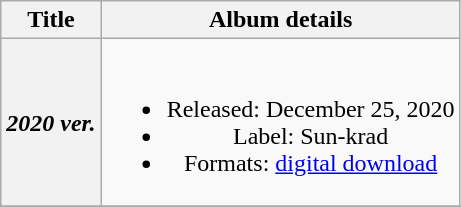<table class="wikitable plainrowheaders" style="text-align:center;">
<tr>
<th scope="col">Title</th>
<th scope="col">Album details</th>
</tr>
<tr>
<th scope="row"><em>2020 ver.</em></th>
<td><br><ul><li>Released: December 25, 2020</li><li>Label: Sun-krad</li><li>Formats: <a href='#'>digital download</a></li></ul></td>
</tr>
<tr>
</tr>
</table>
